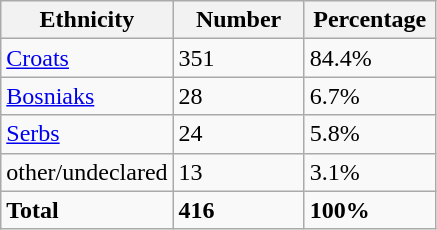<table class="wikitable">
<tr>
<th width="100px">Ethnicity</th>
<th width="80px">Number</th>
<th width="80px">Percentage</th>
</tr>
<tr>
<td><a href='#'>Croats</a></td>
<td>351</td>
<td>84.4%</td>
</tr>
<tr>
<td><a href='#'>Bosniaks</a></td>
<td>28</td>
<td>6.7%</td>
</tr>
<tr>
<td><a href='#'>Serbs</a></td>
<td>24</td>
<td>5.8%</td>
</tr>
<tr>
<td>other/undeclared</td>
<td>13</td>
<td>3.1%</td>
</tr>
<tr>
<td><strong>Total</strong></td>
<td><strong>416</strong></td>
<td><strong>100%</strong></td>
</tr>
</table>
